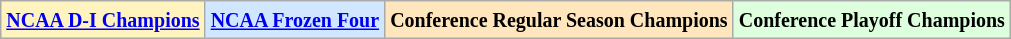<table class="wikitable">
<tr>
<td bgcolor="#FFF3BF"><small><strong><a href='#'>NCAA D-I Champions</a> </strong></small></td>
<td bgcolor="#D0E7FF"><small><strong><a href='#'>NCAA Frozen Four</a></strong></small></td>
<td bgcolor="#FFE6BD"><small><strong>Conference Regular Season Champions</strong></small></td>
<td bgcolor="#ddffdd"><small><strong>Conference Playoff Champions</strong></small></td>
</tr>
</table>
